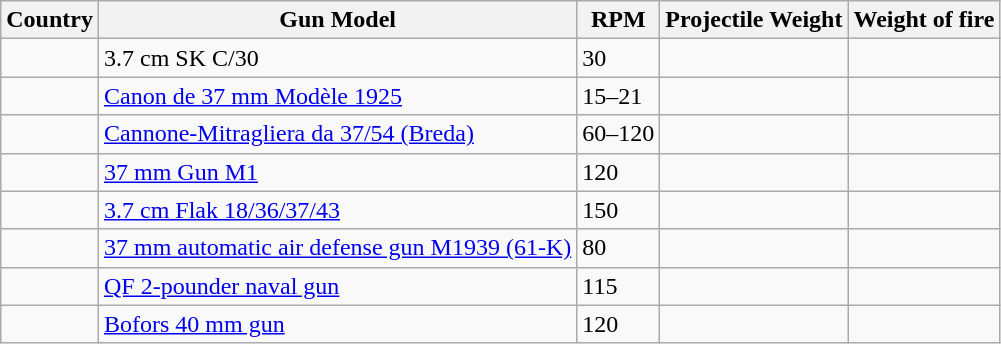<table class="wikitable">
<tr>
<th>Country</th>
<th>Gun Model</th>
<th>RPM</th>
<th>Projectile Weight</th>
<th>Weight of fire</th>
</tr>
<tr>
<td></td>
<td>3.7 cm SK C/30</td>
<td>30</td>
<td></td>
<td></td>
</tr>
<tr>
<td></td>
<td><a href='#'>Canon de 37 mm Modèle 1925</a></td>
<td>15–21</td>
<td></td>
<td></td>
</tr>
<tr>
<td></td>
<td><a href='#'>Cannone-Mitragliera da 37/54 (Breda)</a></td>
<td>60–120</td>
<td></td>
<td></td>
</tr>
<tr>
<td></td>
<td><a href='#'>37 mm Gun M1</a></td>
<td>120</td>
<td></td>
<td></td>
</tr>
<tr>
<td></td>
<td><a href='#'>3.7 cm Flak 18/36/37/43</a></td>
<td>150</td>
<td></td>
<td></td>
</tr>
<tr>
<td></td>
<td><a href='#'>37 mm automatic air defense gun M1939 (61-K)</a></td>
<td>80</td>
<td></td>
<td></td>
</tr>
<tr>
<td></td>
<td><a href='#'>QF 2-pounder naval gun</a></td>
<td>115</td>
<td></td>
<td></td>
</tr>
<tr>
<td></td>
<td><a href='#'>Bofors 40 mm gun</a></td>
<td>120</td>
<td></td>
<td></td>
</tr>
</table>
